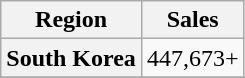<table class="wikitable plainrowheaders" style="text-align:center;">
<tr>
<th>Region</th>
<th>Sales</th>
</tr>
<tr>
<th scope=row>South Korea</th>
<td>447,673+</td>
</tr>
<tr>
</tr>
</table>
